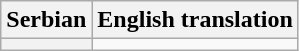<table class="wikitable plainrowheaders">
<tr>
<th scope="col">Serbian</th>
<th scope="col">English translation</th>
</tr>
<tr>
<th scope="row" style="padding-right:2em"></th>
<td></td>
</tr>
</table>
